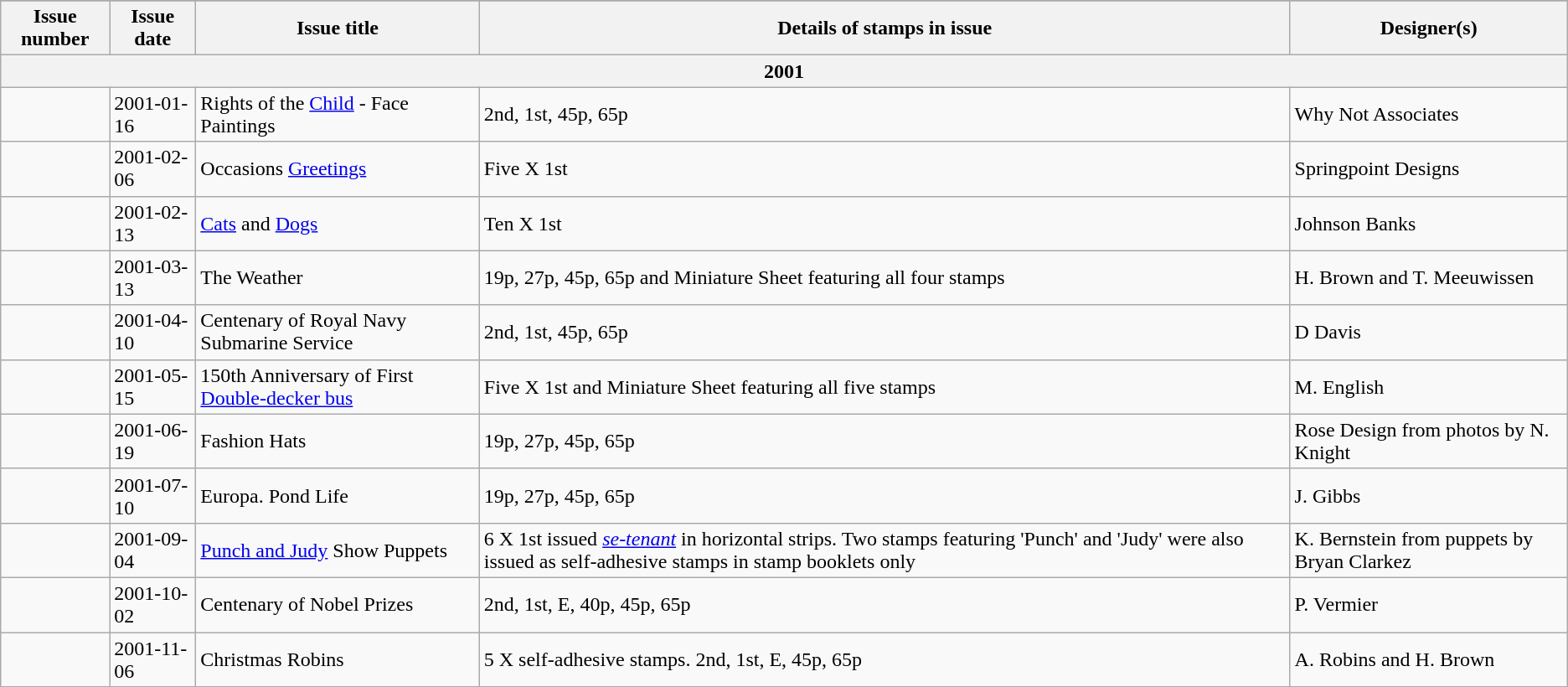<table class="wikitable">
<tr>
</tr>
<tr>
<th>Issue number</th>
<th>Issue date</th>
<th>Issue title</th>
<th>Details of stamps in issue</th>
<th>Designer(s)</th>
</tr>
<tr>
<th colspan=5>2001</th>
</tr>
<tr>
<td></td>
<td>2001-01-16</td>
<td>Rights of the <a href='#'>Child</a> - Face Paintings</td>
<td>2nd, 1st, 45p, 65p</td>
<td>Why Not Associates</td>
</tr>
<tr>
<td></td>
<td>2001-02-06</td>
<td>Occasions <a href='#'>Greetings</a></td>
<td>Five X 1st</td>
<td>Springpoint Designs</td>
</tr>
<tr>
<td></td>
<td>2001-02-13</td>
<td><a href='#'>Cats</a> and <a href='#'>Dogs</a></td>
<td>Ten X 1st</td>
<td>Johnson Banks</td>
</tr>
<tr>
<td></td>
<td>2001-03-13</td>
<td>The Weather</td>
<td>19p, 27p, 45p, 65p and Miniature Sheet featuring all four stamps</td>
<td>H. Brown and T. Meeuwissen</td>
</tr>
<tr>
<td></td>
<td>2001-04-10</td>
<td>Centenary of Royal Navy Submarine Service</td>
<td>2nd, 1st, 45p, 65p</td>
<td>D Davis</td>
</tr>
<tr>
<td></td>
<td>2001-05-15</td>
<td>150th Anniversary of First <a href='#'>Double-decker bus</a></td>
<td>Five X 1st and Miniature Sheet featuring all five stamps</td>
<td>M. English</td>
</tr>
<tr>
<td></td>
<td>2001-06-19</td>
<td>Fashion Hats</td>
<td>19p, 27p, 45p, 65p</td>
<td>Rose Design from photos by N. Knight</td>
</tr>
<tr>
<td></td>
<td>2001-07-10</td>
<td>Europa. Pond Life</td>
<td>19p, 27p, 45p, 65p</td>
<td>J. Gibbs</td>
</tr>
<tr>
<td></td>
<td>2001-09-04</td>
<td><a href='#'>Punch and Judy</a> Show Puppets</td>
<td>6 X 1st issued <em><a href='#'>se-tenant</a></em> in horizontal strips. Two stamps featuring 'Punch' and 'Judy' were also issued as self-adhesive stamps in stamp booklets only</td>
<td>K. Bernstein from puppets by Bryan Clarkez</td>
</tr>
<tr>
<td></td>
<td>2001-10-02</td>
<td>Centenary of Nobel Prizes</td>
<td>2nd, 1st, E, 40p, 45p, 65p</td>
<td>P. Vermier</td>
</tr>
<tr>
<td></td>
<td>2001-11-06</td>
<td>Christmas Robins</td>
<td>5 X self-adhesive stamps. 2nd, 1st, E, 45p, 65p</td>
<td>A. Robins and H. Brown</td>
</tr>
<tr>
</tr>
</table>
